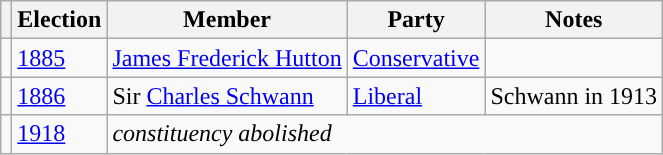<table class="wikitable">
<tr>
<th></th>
<th>Election</th>
<th>Member </th>
<th>Party</th>
<th>Notes</th>
</tr>
<tr>
<td style="color:inherit;background: "></td>
<td><a href='#'>1885</a></td>
<td><a href='#'>James Frederick Hutton</a></td>
<td><a href='#'>Conservative</a></td>
</tr>
<tr>
<td style="color:inherit;background: "></td>
<td><a href='#'>1886</a></td>
<td>Sir <a href='#'>Charles Schwann</a></td>
<td><a href='#'>Liberal</a></td>
<td>Schwann  in 1913</td>
</tr>
<tr>
<td></td>
<td><a href='#'>1918</a></td>
<td colspan="3"><em>constituency abolished</em></td>
</tr>
</table>
